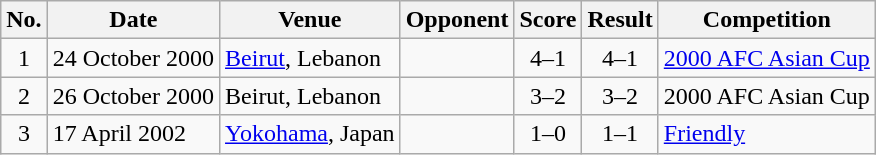<table class="wikitable sortable">
<tr>
<th scope="col">No.</th>
<th scope="col">Date</th>
<th scope="col">Venue</th>
<th scope="col">Opponent</th>
<th scope="col">Score</th>
<th scope="col">Result</th>
<th scope="col">Competition</th>
</tr>
<tr>
<td align="center">1</td>
<td>24 October 2000</td>
<td><a href='#'>Beirut</a>, Lebanon</td>
<td></td>
<td align="center">4–1</td>
<td align="center">4–1</td>
<td><a href='#'>2000 AFC Asian Cup</a></td>
</tr>
<tr>
<td align="center">2</td>
<td>26 October 2000</td>
<td>Beirut, Lebanon</td>
<td></td>
<td align="center">3–2</td>
<td align="center">3–2</td>
<td>2000 AFC Asian Cup</td>
</tr>
<tr>
<td align="center">3</td>
<td>17 April 2002</td>
<td><a href='#'>Yokohama</a>, Japan</td>
<td></td>
<td align="center">1–0</td>
<td align="center">1–1</td>
<td><a href='#'>Friendly</a></td>
</tr>
</table>
